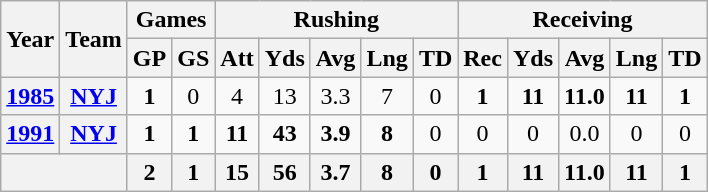<table class="wikitable" style="text-align:center;">
<tr>
<th rowspan="2">Year</th>
<th rowspan="2">Team</th>
<th colspan="2">Games</th>
<th colspan="5">Rushing</th>
<th colspan="5">Receiving</th>
</tr>
<tr>
<th>GP</th>
<th>GS</th>
<th>Att</th>
<th>Yds</th>
<th>Avg</th>
<th>Lng</th>
<th>TD</th>
<th>Rec</th>
<th>Yds</th>
<th>Avg</th>
<th>Lng</th>
<th>TD</th>
</tr>
<tr>
<th><a href='#'>1985</a></th>
<th><a href='#'>NYJ</a></th>
<td><strong>1</strong></td>
<td>0</td>
<td>4</td>
<td>13</td>
<td>3.3</td>
<td>7</td>
<td>0</td>
<td><strong>1</strong></td>
<td><strong>11</strong></td>
<td><strong>11.0</strong></td>
<td><strong>11</strong></td>
<td><strong>1</strong></td>
</tr>
<tr>
<th><a href='#'>1991</a></th>
<th><a href='#'>NYJ</a></th>
<td><strong>1</strong></td>
<td><strong>1</strong></td>
<td><strong>11</strong></td>
<td><strong>43</strong></td>
<td><strong>3.9</strong></td>
<td><strong>8</strong></td>
<td>0</td>
<td>0</td>
<td>0</td>
<td>0.0</td>
<td>0</td>
<td>0</td>
</tr>
<tr>
<th colspan="2"></th>
<th>2</th>
<th>1</th>
<th>15</th>
<th>56</th>
<th>3.7</th>
<th>8</th>
<th>0</th>
<th>1</th>
<th>11</th>
<th>11.0</th>
<th>11</th>
<th>1</th>
</tr>
</table>
